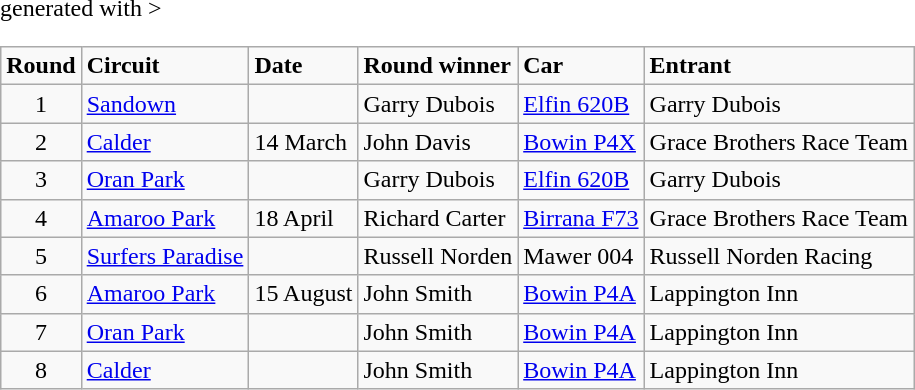<table class="wikitable" <hiddentext>generated with >
<tr style="font-weight:bold">
<td height="14" align="center">Round</td>
<td>Circuit</td>
<td>Date</td>
<td>Round winner</td>
<td>Car</td>
<td>Entrant</td>
</tr>
<tr>
<td height="14" align="center">1</td>
<td><a href='#'>Sandown</a></td>
<td> </td>
<td>Garry Dubois</td>
<td><a href='#'>Elfin 620B</a></td>
<td>Garry Dubois</td>
</tr>
<tr>
<td height="14" align="center">2</td>
<td><a href='#'>Calder</a></td>
<td>14 March</td>
<td>John Davis</td>
<td><a href='#'>Bowin P4X</a></td>
<td>Grace Brothers Race Team</td>
</tr>
<tr>
<td height="14" align="center">3</td>
<td><a href='#'>Oran Park</a></td>
<td> </td>
<td>Garry Dubois</td>
<td><a href='#'>Elfin 620B</a></td>
<td>Garry Dubois</td>
</tr>
<tr>
<td height="14" align="center">4</td>
<td><a href='#'>Amaroo Park</a></td>
<td>18 April</td>
<td>Richard Carter</td>
<td><a href='#'>Birrana F73</a></td>
<td>Grace Brothers Race Team</td>
</tr>
<tr>
<td height="14" align="center">5</td>
<td><a href='#'>Surfers Paradise</a></td>
<td> </td>
<td>Russell Norden</td>
<td>Mawer 004</td>
<td>Russell Norden Racing</td>
</tr>
<tr>
<td height="14" align="center">6</td>
<td><a href='#'>Amaroo Park</a></td>
<td>15 August</td>
<td>John Smith</td>
<td><a href='#'>Bowin P4A</a></td>
<td>Lappington Inn</td>
</tr>
<tr>
<td height="14" align="center">7</td>
<td><a href='#'>Oran Park</a></td>
<td> </td>
<td>John Smith</td>
<td><a href='#'>Bowin P4A</a></td>
<td>Lappington Inn</td>
</tr>
<tr>
<td height="14" align="center">8</td>
<td><a href='#'>Calder</a></td>
<td> </td>
<td>John Smith</td>
<td><a href='#'>Bowin P4A</a></td>
<td>Lappington Inn</td>
</tr>
</table>
